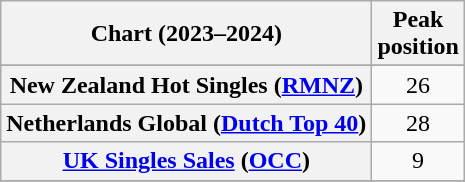<table class="wikitable sortable plainrowheaders" style="text-align:center">
<tr>
<th scope="col">Chart (2023–2024)</th>
<th scope="col">Peak<br>position</th>
</tr>
<tr>
</tr>
<tr>
</tr>
<tr>
</tr>
<tr>
<th scope="row">New Zealand Hot Singles (<a href='#'>RMNZ</a>)</th>
<td>26</td>
</tr>
<tr>
<th scope="row">Netherlands Global (<a href='#'>Dutch Top 40</a>)</th>
<td>28</td>
</tr>
<tr>
<th scope="row"><a href='#'>UK Singles Sales</a> (<a href='#'>OCC</a>)</th>
<td>9</td>
</tr>
<tr>
</tr>
<tr>
</tr>
<tr>
</tr>
</table>
